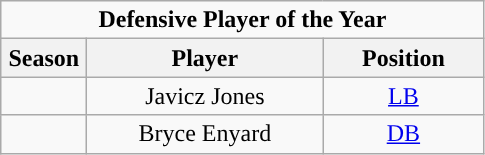<table class="wikitable sortable" style="text-align:center">
<tr>
<td colspan="4"><strong>Defensive Player of the Year</strong></td>
</tr>
<tr>
<th style="width:50px; ">Season</th>
<th style="width:150px; ">Player</th>
<th style="width:100px; ">Position</th>
</tr>
<tr>
<td></td>
<td>Javicz Jones</td>
<td><a href='#'>LB</a></td>
</tr>
<tr>
<td></td>
<td>Bryce Enyard</td>
<td><a href='#'>DB</a></td>
</tr>
</table>
